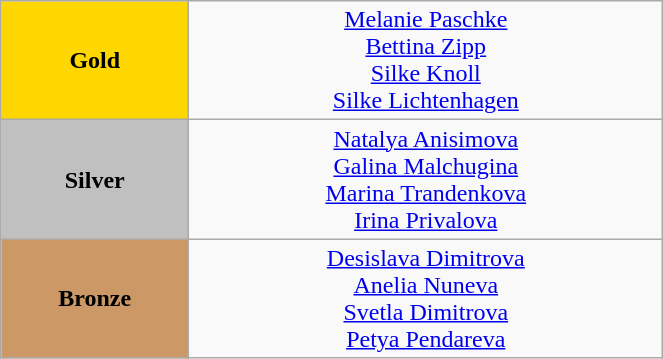<table class="wikitable" style="text-align:center; " width="35%">
<tr>
<td bgcolor="gold"><strong>Gold</strong></td>
<td><a href='#'>Melanie Paschke</a><br><a href='#'>Bettina Zipp</a><br><a href='#'>Silke Knoll</a><br><a href='#'>Silke Lichtenhagen</a><br><small><em></em></small></td>
</tr>
<tr>
<td bgcolor="silver"><strong>Silver</strong></td>
<td><a href='#'>Natalya Anisimova</a><br><a href='#'>Galina Malchugina</a><br><a href='#'>Marina Trandenkova</a><br><a href='#'>Irina Privalova</a><br><small><em></em></small></td>
</tr>
<tr>
<td bgcolor="CC9966"><strong>Bronze</strong></td>
<td><a href='#'>Desislava Dimitrova</a><br><a href='#'>Anelia Nuneva</a><br><a href='#'>Svetla Dimitrova</a><br><a href='#'>Petya Pendareva</a><br><small><em></em></small></td>
</tr>
</table>
